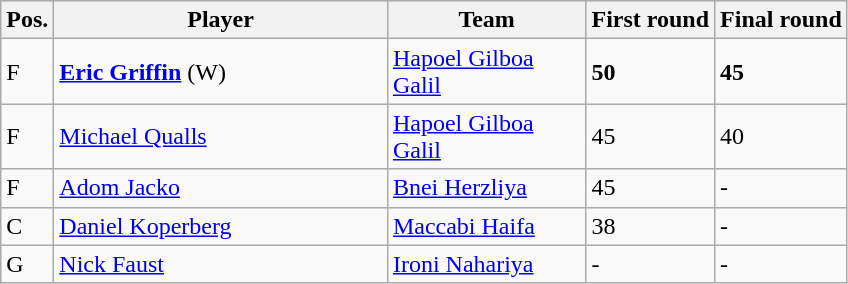<table class="wikitable">
<tr>
<th>Pos.</th>
<th width=215>Player</th>
<th width=125>Team</th>
<th>First round</th>
<th>Final round</th>
</tr>
<tr>
<td>F</td>
<td> <strong><a href='#'>Eric Griffin</a></strong> (W)</td>
<td><a href='#'>Hapoel Gilboa Galil</a></td>
<td><strong>50</strong></td>
<td><strong>45</strong></td>
</tr>
<tr>
<td>F</td>
<td> <a href='#'>Michael Qualls</a></td>
<td><a href='#'>Hapoel Gilboa Galil</a></td>
<td>45</td>
<td>40</td>
</tr>
<tr>
<td>F</td>
<td> <a href='#'>Adom Jacko</a></td>
<td><a href='#'>Bnei Herzliya</a></td>
<td>45</td>
<td>-</td>
</tr>
<tr>
<td>C</td>
<td> <a href='#'>Daniel Koperberg</a></td>
<td><a href='#'>Maccabi Haifa</a></td>
<td>38</td>
<td>-</td>
</tr>
<tr>
<td>G</td>
<td> <a href='#'>Nick Faust</a></td>
<td><a href='#'>Ironi Nahariya</a></td>
<td>-</td>
<td>-</td>
</tr>
</table>
